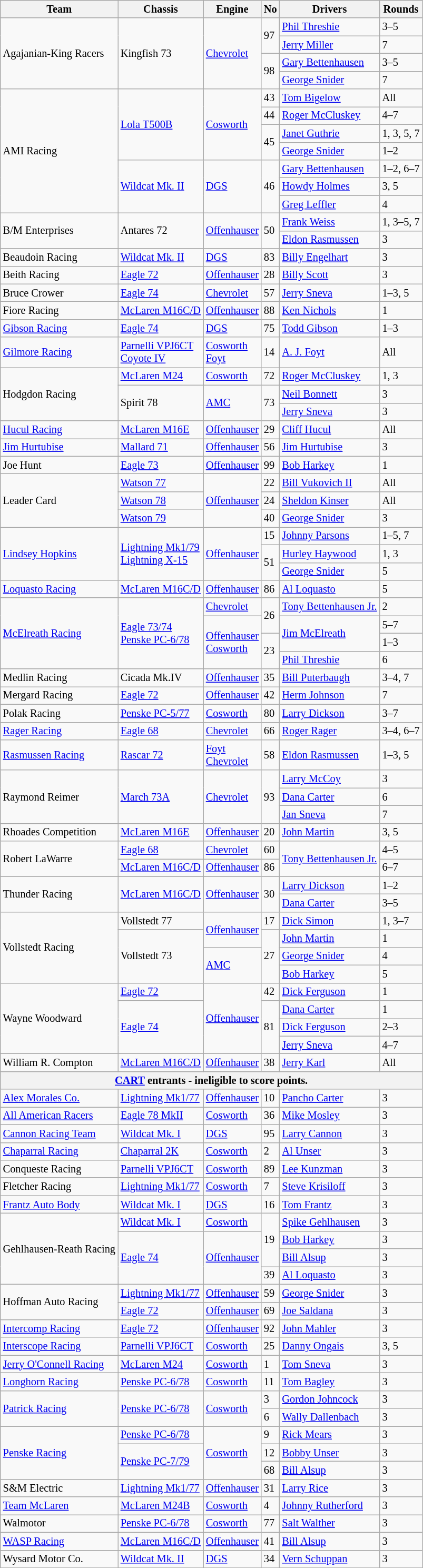<table class="wikitable" style="font-size: 85%">
<tr>
<th>Team</th>
<th>Chassis</th>
<th>Engine</th>
<th>No</th>
<th>Drivers</th>
<th>Rounds</th>
</tr>
<tr>
<td rowspan="4">Agajanian-King Racers</td>
<td rowspan="4">Kingfish 73</td>
<td rowspan="4"><a href='#'>Chevrolet</a></td>
<td rowspan="2">97</td>
<td> <a href='#'>Phil Threshie</a></td>
<td>3–5</td>
</tr>
<tr>
<td> <a href='#'>Jerry Miller</a></td>
<td>7</td>
</tr>
<tr>
<td rowspan="2">98</td>
<td> <a href='#'>Gary Bettenhausen</a></td>
<td>3–5</td>
</tr>
<tr>
<td> <a href='#'>George Snider</a></td>
<td>7</td>
</tr>
<tr>
<td rowspan="7">AMI Racing</td>
<td rowspan="4"><a href='#'>Lola T500B</a></td>
<td rowspan="4"><a href='#'>Cosworth</a></td>
<td>43</td>
<td> <a href='#'>Tom Bigelow</a></td>
<td>All</td>
</tr>
<tr>
<td>44</td>
<td> <a href='#'>Roger McCluskey</a></td>
<td>4–7</td>
</tr>
<tr>
<td rowspan="2">45</td>
<td> <a href='#'>Janet Guthrie</a></td>
<td>1, 3, 5, 7</td>
</tr>
<tr>
<td> <a href='#'>George Snider</a></td>
<td>1–2</td>
</tr>
<tr>
<td rowspan="3"><a href='#'>Wildcat Mk. II</a></td>
<td rowspan="3"><a href='#'>DGS</a></td>
<td rowspan="3">46</td>
<td> <a href='#'>Gary Bettenhausen</a></td>
<td>1–2, 6–7</td>
</tr>
<tr>
<td> <a href='#'>Howdy Holmes</a></td>
<td>3, 5</td>
</tr>
<tr>
<td> <a href='#'>Greg Leffler</a></td>
<td>4</td>
</tr>
<tr>
<td rowspan="2">B/M Enterprises</td>
<td rowspan="2">Antares 72</td>
<td rowspan="2"><a href='#'>Offenhauser</a></td>
<td rowspan="2">50</td>
<td> <a href='#'>Frank Weiss</a></td>
<td>1, 3–5, 7</td>
</tr>
<tr>
<td> <a href='#'>Eldon Rasmussen</a></td>
<td>3</td>
</tr>
<tr>
<td>Beaudoin Racing</td>
<td><a href='#'>Wildcat Mk. II</a></td>
<td><a href='#'>DGS</a></td>
<td>83</td>
<td> <a href='#'>Billy Engelhart</a></td>
<td>3</td>
</tr>
<tr>
<td>Beith Racing</td>
<td><a href='#'>Eagle 72</a></td>
<td><a href='#'>Offenhauser</a></td>
<td>28</td>
<td> <a href='#'>Billy Scott</a></td>
<td>3</td>
</tr>
<tr>
<td>Bruce Crower</td>
<td><a href='#'>Eagle 74</a></td>
<td><a href='#'>Chevrolet</a></td>
<td>57</td>
<td> <a href='#'>Jerry Sneva</a></td>
<td>1–3, 5</td>
</tr>
<tr>
<td>Fiore Racing</td>
<td><a href='#'>McLaren M16C/D</a></td>
<td><a href='#'>Offenhauser</a></td>
<td>88</td>
<td> <a href='#'>Ken Nichols</a></td>
<td>1</td>
</tr>
<tr>
<td><a href='#'>Gibson Racing</a></td>
<td><a href='#'>Eagle 74</a></td>
<td><a href='#'>DGS</a></td>
<td>75</td>
<td> <a href='#'>Todd Gibson</a></td>
<td>1–3</td>
</tr>
<tr>
<td><a href='#'>Gilmore Racing</a></td>
<td><a href='#'>Parnelli VPJ6CT</a><br><a href='#'>Coyote IV</a></td>
<td><a href='#'>Cosworth</a><br><a href='#'>Foyt</a></td>
<td>14</td>
<td> <a href='#'>A. J. Foyt</a></td>
<td>All</td>
</tr>
<tr>
<td rowspan="3">Hodgdon Racing</td>
<td><a href='#'>McLaren M24</a></td>
<td><a href='#'>Cosworth</a></td>
<td>72</td>
<td> <a href='#'>Roger McCluskey</a></td>
<td>1, 3</td>
</tr>
<tr>
<td rowspan="2">Spirit 78</td>
<td rowspan="2"><a href='#'>AMC</a></td>
<td rowspan="2">73</td>
<td> <a href='#'>Neil Bonnett</a></td>
<td>3</td>
</tr>
<tr>
<td> <a href='#'>Jerry Sneva</a></td>
<td>3</td>
</tr>
<tr>
<td><a href='#'>Hucul Racing</a></td>
<td><a href='#'>McLaren M16E</a></td>
<td><a href='#'>Offenhauser</a></td>
<td>29</td>
<td> <a href='#'>Cliff Hucul</a></td>
<td>All</td>
</tr>
<tr>
<td><a href='#'>Jim Hurtubise</a></td>
<td><a href='#'>Mallard 71</a></td>
<td><a href='#'>Offenhauser</a></td>
<td>56</td>
<td> <a href='#'>Jim Hurtubise</a></td>
<td>3</td>
</tr>
<tr>
<td>Joe Hunt</td>
<td><a href='#'>Eagle 73</a></td>
<td><a href='#'>Offenhauser</a></td>
<td>99</td>
<td> <a href='#'>Bob Harkey</a></td>
<td>1</td>
</tr>
<tr>
<td rowspan="3">Leader Card</td>
<td><a href='#'>Watson 77</a></td>
<td rowspan="3"><a href='#'>Offenhauser</a></td>
<td>22</td>
<td> <a href='#'>Bill Vukovich II</a></td>
<td>All</td>
</tr>
<tr>
<td><a href='#'>Watson 78</a></td>
<td>24</td>
<td> <a href='#'>Sheldon Kinser</a></td>
<td>All</td>
</tr>
<tr>
<td><a href='#'>Watson 79</a></td>
<td>40</td>
<td> <a href='#'>George Snider</a></td>
<td>3</td>
</tr>
<tr>
<td rowspan="3"><a href='#'>Lindsey Hopkins</a></td>
<td rowspan="3"><a href='#'>Lightning Mk1/79</a><br><a href='#'>Lightning X-15</a></td>
<td rowspan="3"><a href='#'>Offenhauser</a></td>
<td>15</td>
<td> <a href='#'>Johnny Parsons</a></td>
<td>1–5, 7</td>
</tr>
<tr>
<td rowspan="2">51</td>
<td> <a href='#'>Hurley Haywood</a></td>
<td>1, 3</td>
</tr>
<tr>
<td> <a href='#'>George Snider</a></td>
<td>5</td>
</tr>
<tr>
<td><a href='#'>Loquasto Racing</a></td>
<td><a href='#'>McLaren M16C/D</a></td>
<td><a href='#'>Offenhauser</a></td>
<td>86</td>
<td> <a href='#'>Al Loquasto</a></td>
<td>5</td>
</tr>
<tr>
<td rowspan="4"><a href='#'>McElreath Racing</a></td>
<td rowspan="4"><a href='#'>Eagle 73/74</a><br><a href='#'>Penske PC-6/78</a></td>
<td><a href='#'>Chevrolet</a></td>
<td rowspan="2">26</td>
<td> <a href='#'>Tony Bettenhausen Jr.</a></td>
<td>2</td>
</tr>
<tr>
<td rowspan="3"><a href='#'>Offenhauser</a><br><a href='#'>Cosworth</a></td>
<td rowspan="2"> <a href='#'>Jim McElreath</a></td>
<td>5–7</td>
</tr>
<tr>
<td rowspan="2">23</td>
<td>1–3</td>
</tr>
<tr>
<td> <a href='#'>Phil Threshie</a></td>
<td>6</td>
</tr>
<tr>
<td>Medlin Racing</td>
<td>Cicada Mk.IV</td>
<td><a href='#'>Offenhauser</a></td>
<td>35</td>
<td> <a href='#'>Bill Puterbaugh</a></td>
<td>3–4, 7</td>
</tr>
<tr>
<td>Mergard Racing</td>
<td><a href='#'>Eagle 72</a></td>
<td><a href='#'>Offenhauser</a></td>
<td>42</td>
<td> <a href='#'>Herm Johnson</a></td>
<td>7</td>
</tr>
<tr>
<td>Polak Racing</td>
<td><a href='#'>Penske PC-5/77</a></td>
<td><a href='#'>Cosworth</a></td>
<td>80</td>
<td> <a href='#'>Larry Dickson</a></td>
<td>3–7</td>
</tr>
<tr>
<td><a href='#'>Rager Racing</a></td>
<td><a href='#'>Eagle 68</a></td>
<td><a href='#'>Chevrolet</a></td>
<td>66</td>
<td> <a href='#'>Roger Rager</a></td>
<td>3–4, 6–7</td>
</tr>
<tr>
<td><a href='#'>Rasmussen Racing</a></td>
<td><a href='#'>Rascar 72</a></td>
<td><a href='#'>Foyt</a><br><a href='#'>Chevrolet</a></td>
<td>58</td>
<td> <a href='#'>Eldon Rasmussen</a></td>
<td>1–3, 5</td>
</tr>
<tr>
<td rowspan="3">Raymond Reimer</td>
<td rowspan="3"><a href='#'>March 73A</a></td>
<td rowspan="3"><a href='#'>Chevrolet</a></td>
<td rowspan="3">93</td>
<td> <a href='#'>Larry McCoy</a></td>
<td>3</td>
</tr>
<tr>
<td> <a href='#'>Dana Carter</a></td>
<td>6</td>
</tr>
<tr>
<td> <a href='#'>Jan Sneva</a></td>
<td>7</td>
</tr>
<tr>
<td>Rhoades Competition</td>
<td><a href='#'>McLaren M16E</a></td>
<td><a href='#'>Offenhauser</a></td>
<td>20</td>
<td> <a href='#'>John Martin</a></td>
<td>3, 5</td>
</tr>
<tr>
<td rowspan="2">Robert LaWarre</td>
<td><a href='#'>Eagle 68</a></td>
<td><a href='#'>Chevrolet</a></td>
<td>60</td>
<td rowspan="2"> <a href='#'>Tony Bettenhausen Jr.</a></td>
<td>4–5</td>
</tr>
<tr>
<td><a href='#'>McLaren M16C/D</a></td>
<td><a href='#'>Offenhauser</a></td>
<td>86</td>
<td>6–7</td>
</tr>
<tr>
<td rowspan="2">Thunder Racing</td>
<td rowspan="2"><a href='#'>McLaren M16C/D</a></td>
<td rowspan="2"><a href='#'>Offenhauser</a></td>
<td rowspan="2">30</td>
<td> <a href='#'>Larry Dickson</a></td>
<td>1–2</td>
</tr>
<tr>
<td> <a href='#'>Dana Carter</a></td>
<td>3–5</td>
</tr>
<tr>
<td rowspan="4">Vollstedt Racing</td>
<td>Vollstedt 77</td>
<td rowspan="2"><a href='#'>Offenhauser</a></td>
<td>17</td>
<td> <a href='#'>Dick Simon</a></td>
<td>1, 3–7</td>
</tr>
<tr>
<td rowspan="3">Vollstedt 73</td>
<td rowspan="3">27</td>
<td> <a href='#'>John Martin</a></td>
<td>1</td>
</tr>
<tr>
<td rowspan="2"><a href='#'>AMC</a></td>
<td> <a href='#'>George Snider</a></td>
<td>4</td>
</tr>
<tr>
<td> <a href='#'>Bob Harkey</a></td>
<td>5</td>
</tr>
<tr>
<td rowspan="4">Wayne Woodward</td>
<td><a href='#'>Eagle 72</a></td>
<td rowspan="4"><a href='#'>Offenhauser</a></td>
<td>42</td>
<td> <a href='#'>Dick Ferguson</a></td>
<td>1</td>
</tr>
<tr>
<td rowspan="3"><a href='#'>Eagle 74</a></td>
<td rowspan="3">81</td>
<td> <a href='#'>Dana Carter</a></td>
<td>1</td>
</tr>
<tr>
<td> <a href='#'>Dick Ferguson</a></td>
<td>2–3</td>
</tr>
<tr>
<td> <a href='#'>Jerry Sneva</a></td>
<td>4–7</td>
</tr>
<tr>
<td>William R. Compton</td>
<td><a href='#'>McLaren M16C/D</a></td>
<td><a href='#'>Offenhauser</a></td>
<td>38</td>
<td> <a href='#'>Jerry Karl</a></td>
<td>All</td>
</tr>
<tr>
<th colspan=6><a href='#'>CART</a> entrants - ineligible to score points.</th>
</tr>
<tr>
<td><a href='#'>Alex Morales Co.</a></td>
<td><a href='#'>Lightning Mk1/77</a></td>
<td><a href='#'>Offenhauser</a></td>
<td>10</td>
<td> <a href='#'>Pancho Carter</a></td>
<td>3</td>
</tr>
<tr>
<td><a href='#'>All American Racers</a></td>
<td><a href='#'>Eagle 78 MkII</a></td>
<td><a href='#'>Cosworth</a></td>
<td>36</td>
<td> <a href='#'>Mike Mosley</a></td>
<td>3</td>
</tr>
<tr>
<td><a href='#'>Cannon Racing Team</a></td>
<td><a href='#'>Wildcat Mk. I</a></td>
<td><a href='#'>DGS</a></td>
<td>95</td>
<td> <a href='#'>Larry Cannon</a></td>
<td>3</td>
</tr>
<tr>
<td><a href='#'>Chaparral Racing</a></td>
<td><a href='#'>Chaparral 2K</a></td>
<td><a href='#'>Cosworth</a></td>
<td>2</td>
<td> <a href='#'>Al Unser</a></td>
<td>3</td>
</tr>
<tr>
<td>Conqueste Racing</td>
<td><a href='#'>Parnelli VPJ6CT</a></td>
<td><a href='#'>Cosworth</a></td>
<td>89</td>
<td> <a href='#'>Lee Kunzman</a></td>
<td>3</td>
</tr>
<tr>
<td>Fletcher Racing</td>
<td><a href='#'>Lightning Mk1/77</a></td>
<td><a href='#'>Cosworth</a></td>
<td>7</td>
<td> <a href='#'>Steve Krisiloff</a></td>
<td>3</td>
</tr>
<tr>
<td><a href='#'>Frantz Auto Body</a></td>
<td><a href='#'>Wildcat Mk. I</a></td>
<td><a href='#'>DGS</a></td>
<td>16</td>
<td> <a href='#'>Tom Frantz</a></td>
<td>3</td>
</tr>
<tr>
<td rowspan="4">Gehlhausen-Reath Racing</td>
<td><a href='#'>Wildcat Mk. I</a></td>
<td><a href='#'>Cosworth</a></td>
<td rowspan="3">19</td>
<td> <a href='#'>Spike Gehlhausen</a></td>
<td>3</td>
</tr>
<tr>
<td rowspan="3"><a href='#'>Eagle 74</a></td>
<td rowspan="3"><a href='#'>Offenhauser</a></td>
<td> <a href='#'>Bob Harkey</a></td>
<td>3</td>
</tr>
<tr>
<td> <a href='#'>Bill Alsup</a></td>
<td>3</td>
</tr>
<tr>
<td>39</td>
<td> <a href='#'>Al Loquasto</a></td>
<td>3</td>
</tr>
<tr>
<td rowspan="2">Hoffman Auto Racing</td>
<td><a href='#'>Lightning Mk1/77</a></td>
<td><a href='#'>Offenhauser</a></td>
<td>59</td>
<td> <a href='#'>George Snider</a></td>
<td>3</td>
</tr>
<tr>
<td><a href='#'>Eagle 72</a></td>
<td><a href='#'>Offenhauser</a></td>
<td>69</td>
<td> <a href='#'>Joe Saldana</a></td>
<td>3</td>
</tr>
<tr>
<td><a href='#'>Intercomp Racing</a></td>
<td><a href='#'>Eagle 72</a></td>
<td><a href='#'>Offenhauser</a></td>
<td>92</td>
<td> <a href='#'>John Mahler</a></td>
<td>3</td>
</tr>
<tr>
<td><a href='#'>Interscope Racing</a></td>
<td><a href='#'>Parnelli VPJ6CT</a></td>
<td><a href='#'>Cosworth</a></td>
<td>25</td>
<td> <a href='#'>Danny Ongais</a></td>
<td>3, 5</td>
</tr>
<tr>
<td><a href='#'>Jerry O'Connell Racing</a></td>
<td><a href='#'>McLaren M24</a></td>
<td><a href='#'>Cosworth</a></td>
<td>1</td>
<td> <a href='#'>Tom Sneva</a></td>
<td>3</td>
</tr>
<tr>
<td><a href='#'>Longhorn Racing</a></td>
<td><a href='#'>Penske PC-6/78</a></td>
<td><a href='#'>Cosworth</a></td>
<td>11</td>
<td> <a href='#'>Tom Bagley</a></td>
<td>3</td>
</tr>
<tr>
<td rowspan="2"><a href='#'>Patrick Racing</a></td>
<td rowspan="2"><a href='#'>Penske PC-6/78</a></td>
<td rowspan="2"><a href='#'>Cosworth</a></td>
<td>3</td>
<td> <a href='#'>Gordon Johncock</a></td>
<td>3</td>
</tr>
<tr>
<td>6</td>
<td> <a href='#'>Wally Dallenbach</a></td>
<td>3</td>
</tr>
<tr>
<td rowspan="3"><a href='#'>Penske Racing</a></td>
<td><a href='#'>Penske PC-6/78</a></td>
<td rowspan="3"><a href='#'>Cosworth</a></td>
<td>9</td>
<td> <a href='#'>Rick Mears</a></td>
<td>3</td>
</tr>
<tr>
<td rowspan="2"><a href='#'>Penske PC-7/79</a></td>
<td>12</td>
<td> <a href='#'>Bobby Unser</a></td>
<td>3</td>
</tr>
<tr>
<td>68</td>
<td> <a href='#'>Bill Alsup</a></td>
<td>3</td>
</tr>
<tr>
<td>S&M Electric</td>
<td><a href='#'>Lightning Mk1/77</a></td>
<td><a href='#'>Offenhauser</a></td>
<td>31</td>
<td> <a href='#'>Larry Rice</a></td>
<td>3</td>
</tr>
<tr>
<td><a href='#'>Team McLaren</a></td>
<td><a href='#'>McLaren M24B</a></td>
<td><a href='#'>Cosworth</a></td>
<td>4</td>
<td> <a href='#'>Johnny Rutherford</a></td>
<td>3</td>
</tr>
<tr>
<td>Walmotor</td>
<td><a href='#'>Penske PC-6/78</a></td>
<td><a href='#'>Cosworth</a></td>
<td>77</td>
<td> <a href='#'>Salt Walther</a></td>
<td>3</td>
</tr>
<tr>
<td><a href='#'>WASP Racing</a></td>
<td><a href='#'>McLaren M16C/D</a></td>
<td><a href='#'>Offenhauser</a></td>
<td>41</td>
<td> <a href='#'>Bill Alsup</a></td>
<td>3</td>
</tr>
<tr>
<td>Wysard Motor Co.</td>
<td><a href='#'>Wildcat Mk. II</a></td>
<td><a href='#'>DGS</a></td>
<td>34</td>
<td> <a href='#'>Vern Schuppan</a></td>
<td>3</td>
</tr>
<tr>
</tr>
</table>
